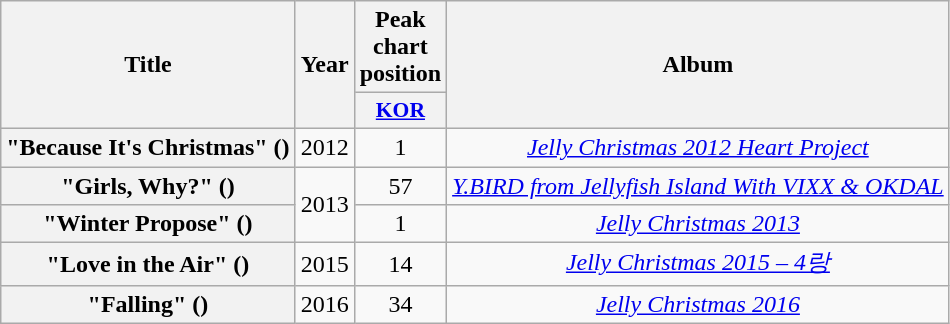<table class="wikitable plainrowheaders" style="text-align:center;">
<tr>
<th scope="col" rowspan="2">Title</th>
<th scope="col" rowspan="2">Year</th>
<th scope="col" colspan="1">Peak<br>chart<br>position</th>
<th scope="col" rowspan="2">Album</th>
</tr>
<tr>
<th style="width:3em;font-size:90%"><a href='#'>KOR</a><br></th>
</tr>
<tr>
<th scope="row">"Because It's Christmas" ()<br></th>
<td>2012</td>
<td>1</td>
<td><em><a href='#'>Jelly Christmas 2012 Heart Project</a></em></td>
</tr>
<tr>
<th scope="row">"Girls, Why?" ()<br></th>
<td rowspan="2">2013</td>
<td>57</td>
<td><em><a href='#'>Y.BIRD from Jellyfish Island With VIXX & OKDAL</a></em></td>
</tr>
<tr>
<th scope="row">"Winter Propose" ()<br></th>
<td>1</td>
<td><em><a href='#'>Jelly Christmas 2013</a></em></td>
</tr>
<tr>
<th scope="row">"Love in the Air" ()<br></th>
<td>2015</td>
<td>14</td>
<td><em><a href='#'>Jelly Christmas 2015 – 4랑</a></em></td>
</tr>
<tr>
<th scope="row">"Falling" ()<br></th>
<td>2016</td>
<td>34</td>
<td><em><a href='#'>Jelly Christmas 2016</a></em></td>
</tr>
</table>
